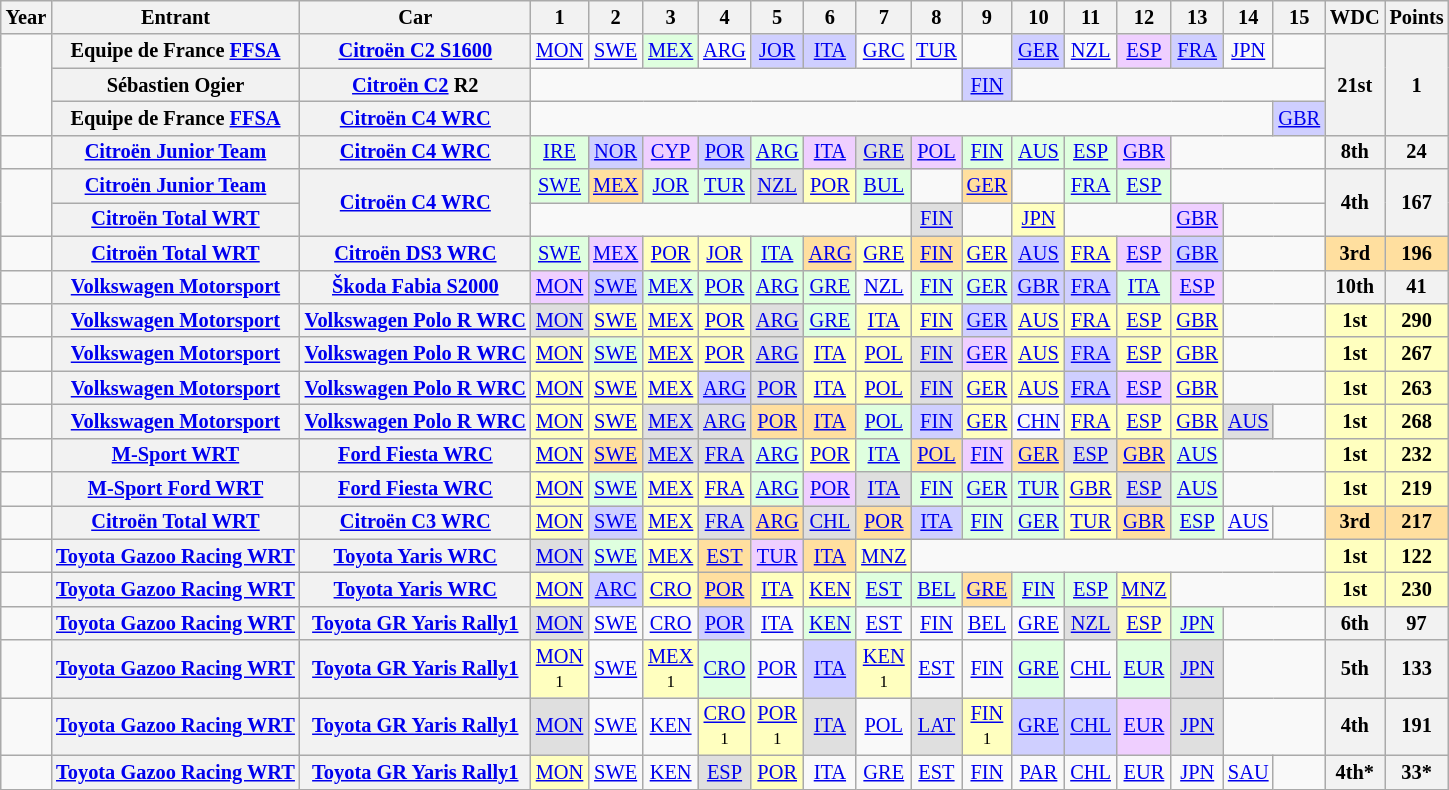<table class="wikitable" style="text-align:center; font-size:85%;">
<tr>
<th>Year</th>
<th>Entrant</th>
<th>Car</th>
<th>1</th>
<th>2</th>
<th>3</th>
<th>4</th>
<th>5</th>
<th>6</th>
<th>7</th>
<th>8</th>
<th>9</th>
<th>10</th>
<th>11</th>
<th>12</th>
<th>13</th>
<th>14</th>
<th>15</th>
<th>WDC</th>
<th>Points</th>
</tr>
<tr>
<td rowspan="3"></td>
<th nowrap>Equipe de France <a href='#'>FFSA</a></th>
<th nowrap><a href='#'>Citroën C2 S1600</a></th>
<td><a href='#'>MON</a></td>
<td><a href='#'>SWE</a></td>
<td style="background:#DFFFDF;"><a href='#'>MEX</a><br></td>
<td><a href='#'>ARG</a></td>
<td style="background:#CFCFFF;"><a href='#'>JOR</a><br></td>
<td style="background:#CFCFFF;"><a href='#'>ITA</a><br></td>
<td><a href='#'>GRC</a></td>
<td><a href='#'>TUR</a></td>
<td></td>
<td style="background:#CFCFFF;"><a href='#'>GER</a><br></td>
<td><a href='#'>NZL</a></td>
<td style="background:#EFCFFF;"><a href='#'>ESP</a><br></td>
<td style="background:#CFCFFF;"><a href='#'>FRA</a><br></td>
<td><a href='#'>JPN</a></td>
<td></td>
<th rowspan="3">21st</th>
<th rowspan="3">1</th>
</tr>
<tr>
<th nowrap>Sébastien Ogier</th>
<th nowrap><a href='#'>Citroën C2</a> R2</th>
<td colspan=8></td>
<td style="background:#CFCFFF;"><a href='#'>FIN</a><br></td>
<td colspan=6></td>
</tr>
<tr>
<th nowrap>Equipe de France <a href='#'>FFSA</a></th>
<th nowrap><a href='#'>Citroën C4 WRC</a></th>
<td colspan=14></td>
<td style="background:#CFCFFF;"><a href='#'>GBR</a><br></td>
</tr>
<tr>
<td></td>
<th nowrap><a href='#'>Citroën Junior Team</a></th>
<th nowrap><a href='#'>Citroën C4 WRC</a></th>
<td style="background:#DFFFDF;"><a href='#'>IRE</a><br></td>
<td style="background:#CFCFFF;"><a href='#'>NOR</a><br></td>
<td style="background:#EFCFFF;"><a href='#'>CYP</a><br></td>
<td style="background:#CFCFFF;"><a href='#'>POR</a><br></td>
<td style="background:#DFFFDF;"><a href='#'>ARG</a><br></td>
<td style="background:#EFCFFF;"><a href='#'>ITA</a><br></td>
<td style="background:#DFDFDF;"><a href='#'>GRE</a><br></td>
<td style="background:#EFCFFF;"><a href='#'>POL</a><br></td>
<td style="background:#DFFFDF;"><a href='#'>FIN</a><br></td>
<td style="background:#DFFFDF;"><a href='#'>AUS</a><br></td>
<td style="background:#DFFFDF;"><a href='#'>ESP</a><br></td>
<td style="background:#EFCFFF;"><a href='#'>GBR</a><br></td>
<td colspan=3></td>
<th>8th</th>
<th>24</th>
</tr>
<tr>
<td rowspan="2"></td>
<th nowrap><a href='#'>Citroën Junior Team</a></th>
<th rowspan="2" nowrap><a href='#'>Citroën C4 WRC</a></th>
<td style="background:#DFFFDF;"><a href='#'>SWE</a><br></td>
<td style="background:#FFDF9F;"><a href='#'>MEX</a><br></td>
<td style="background:#DFFFDF;"><a href='#'>JOR</a><br></td>
<td style="background:#DFFFDF;"><a href='#'>TUR</a><br></td>
<td style="background:#DFDFDF;"><a href='#'>NZL</a><br></td>
<td style="background:#FFFFBF;"><a href='#'>POR</a><br></td>
<td style="background:#DFFFDF;"><a href='#'>BUL</a><br></td>
<td></td>
<td style="background:#FFDF9F;"><a href='#'>GER</a><br></td>
<td></td>
<td style="background:#DFFFDF;"><a href='#'>FRA</a><br></td>
<td style="background:#DFFFDF;"><a href='#'>ESP</a><br></td>
<td colspan=3></td>
<th rowspan="2">4th</th>
<th rowspan="2">167</th>
</tr>
<tr>
<th nowrap><a href='#'>Citroën Total WRT</a></th>
<td colspan=7></td>
<td style="background:#DFDFDF;"><a href='#'>FIN</a><br></td>
<td></td>
<td style="background:#FFFFBF;"><a href='#'>JPN</a><br></td>
<td colspan=2></td>
<td style="background:#EFCFFF;"><a href='#'>GBR</a><br></td>
<td colspan=2></td>
</tr>
<tr>
<td></td>
<th nowrap><a href='#'>Citroën Total WRT</a></th>
<th nowrap><a href='#'>Citroën DS3 WRC</a></th>
<td style="background:#DFFFDF;"><a href='#'>SWE</a><br></td>
<td style="background:#EFCFFF;"><a href='#'>MEX</a><br></td>
<td style="background:#FFFFBF;"><a href='#'>POR</a><br></td>
<td style="background:#FFFFBF;"><a href='#'>JOR</a><br></td>
<td style="background:#DFFFDF;"><a href='#'>ITA</a><br></td>
<td style="background:#FFDF9F;"><a href='#'>ARG</a><br></td>
<td style="background:#FFFFBF;"><a href='#'>GRE</a><br></td>
<td style="background:#FFDF9F;"><a href='#'>FIN</a><br></td>
<td style="background:#FFFFBF;"><a href='#'>GER</a><br></td>
<td style="background:#CFCFFF;"><a href='#'>AUS</a><br></td>
<td style="background:#FFFFBF;"><a href='#'>FRA</a><br></td>
<td style="background:#EFCFFF;"><a href='#'>ESP</a><br></td>
<td style="background:#CFCFFF;"><a href='#'>GBR</a><br></td>
<td colspan=2></td>
<th style="background:#FFDF9F;">3rd</th>
<th style="background:#FFDF9F;">196</th>
</tr>
<tr>
<td></td>
<th nowrap><a href='#'>Volkswagen Motorsport</a></th>
<th nowrap><a href='#'>Škoda Fabia S2000</a></th>
<td style="background:#EFCFFF;"><a href='#'>MON</a><br></td>
<td style="background:#CFCFFF;"><a href='#'>SWE</a><br></td>
<td style="background:#DFFFDF;"><a href='#'>MEX</a><br></td>
<td style="background:#DFFFDF;"><a href='#'>POR</a><br></td>
<td style="background:#DFFFDF;"><a href='#'>ARG</a><br></td>
<td style="background:#DFFFDF;"><a href='#'>GRE</a><br></td>
<td><a href='#'>NZL</a></td>
<td style="background:#DFFFDF;"><a href='#'>FIN</a><br></td>
<td style="background:#DFFFDF;"><a href='#'>GER</a><br></td>
<td style="background:#CFCFFF;"><a href='#'>GBR</a><br></td>
<td style="background:#CFCFFF;"><a href='#'>FRA</a><br></td>
<td style="background:#DFFFDF;"><a href='#'>ITA</a><br></td>
<td style="background:#EFCFFF;"><a href='#'>ESP</a><br></td>
<td colspan=2></td>
<th>10th</th>
<th>41</th>
</tr>
<tr>
<td></td>
<th nowrap><a href='#'>Volkswagen Motorsport</a></th>
<th nowrap><a href='#'>Volkswagen Polo R WRC</a></th>
<td style="background:#DFDFDF;"><a href='#'>MON</a><br></td>
<td style="background:#FFFFBF;"><a href='#'>SWE</a><br></td>
<td style="background:#FFFFBF;"><a href='#'>MEX</a><br></td>
<td style="background:#FFFFBF;"><a href='#'>POR</a><br></td>
<td style="background:#DFDFDF;"><a href='#'>ARG</a><br></td>
<td style="background:#DFFFDF;"><a href='#'>GRE</a><br></td>
<td style="background:#FFFFBF;"><a href='#'>ITA</a><br></td>
<td style="background:#FFFFBF;"><a href='#'>FIN</a><br></td>
<td style="background:#CFCFFF;"><a href='#'>GER</a><br></td>
<td style="background:#FFFFBF;"><a href='#'>AUS</a><br></td>
<td style="background:#FFFFBF;"><a href='#'>FRA</a><br></td>
<td style="background:#FFFFBF;"><a href='#'>ESP</a><br></td>
<td style="background:#FFFFBF;"><a href='#'>GBR</a><br></td>
<td colspan=2></td>
<th style="background:#FFFFBF;">1st</th>
<th style="background:#FFFFBF;">290</th>
</tr>
<tr>
<td></td>
<th nowrap><a href='#'>Volkswagen Motorsport</a></th>
<th nowrap><a href='#'>Volkswagen Polo R WRC</a></th>
<td style="background:#FFFFBF;"><a href='#'>MON</a><br></td>
<td style="background:#DFFFDF;"><a href='#'>SWE</a><br></td>
<td style="background:#FFFFBF;"><a href='#'>MEX</a><br></td>
<td style="background:#FFFFBF;"><a href='#'>POR</a><br></td>
<td style="background:#DFDFDF;"><a href='#'>ARG</a><br></td>
<td style="background:#FFFFBF;"><a href='#'>ITA</a><br></td>
<td style="background:#FFFFBF;"><a href='#'>POL</a><br></td>
<td style="background:#DFDFDF;"><a href='#'>FIN</a><br></td>
<td style="background:#EFCFFF;"><a href='#'>GER</a><br></td>
<td style="background:#FFFFBF;"><a href='#'>AUS</a><br></td>
<td style="background:#CFCFFF;"><a href='#'>FRA</a><br></td>
<td style="background:#FFFFBF;"><a href='#'>ESP</a><br></td>
<td style="background:#FFFFBF;"><a href='#'>GBR</a><br></td>
<td colspan=2></td>
<th style="background:#FFFFBF;">1st</th>
<th style="background:#FFFFBF;">267</th>
</tr>
<tr>
<td></td>
<th nowrap><a href='#'>Volkswagen Motorsport</a></th>
<th nowrap><a href='#'>Volkswagen Polo R WRC</a></th>
<td style="background:#FFFFBF;"><a href='#'>MON</a><br></td>
<td style="background:#FFFFBF;"><a href='#'>SWE</a><br></td>
<td style="background:#FFFFBF;"><a href='#'>MEX</a><br></td>
<td style="background:#CFCFFF;"><a href='#'>ARG</a><br></td>
<td style="background:#DFDFDF;"><a href='#'>POR</a><br></td>
<td style="background:#FFFFBF;"><a href='#'>ITA</a><br></td>
<td style="background:#FFFFBF;"><a href='#'>POL</a><br></td>
<td style="background:#DFDFDF;"><a href='#'>FIN</a><br></td>
<td style="background:#FFFFBF;"><a href='#'>GER</a><br></td>
<td style="background:#FFFFBF;"><a href='#'>AUS</a><br></td>
<td style="background:#CFCFFF;"><a href='#'>FRA</a><br></td>
<td style="background:#EFCFFF;"><a href='#'>ESP</a><br></td>
<td style="background:#FFFFBF;"><a href='#'>GBR</a><br></td>
<td colspan=2></td>
<th style="background:#FFFFBF;">1st</th>
<th style="background:#FFFFBF;">263</th>
</tr>
<tr>
<td></td>
<th nowrap><a href='#'>Volkswagen Motorsport</a></th>
<th nowrap><a href='#'>Volkswagen Polo R WRC</a></th>
<td style="background:#FFFFBF;"><a href='#'>MON</a><br></td>
<td style="background:#FFFFBF;"><a href='#'>SWE</a><br></td>
<td style="background:#DFDFDF;"><a href='#'>MEX</a><br></td>
<td style="background:#DFDFDF;"><a href='#'>ARG</a><br></td>
<td style="background:#FFDF9F;"><a href='#'>POR</a><br></td>
<td style="background:#FFDF9F;"><a href='#'>ITA</a><br></td>
<td style="background:#DFFFDF;"><a href='#'>POL</a><br></td>
<td style="background:#CFCFFF;"><a href='#'>FIN</a><br></td>
<td style="background:#FFFFBF;"><a href='#'>GER</a><br></td>
<td><a href='#'>CHN</a><br></td>
<td style="background:#FFFFBF;"><a href='#'>FRA</a><br></td>
<td style="background:#FFFFBF;"><a href='#'>ESP</a><br></td>
<td style="background:#FFFFBF;"><a href='#'>GBR</a><br></td>
<td style="background:#DFDFDF;"><a href='#'>AUS</a><br></td>
<td></td>
<th style="background:#FFFFBF;">1st</th>
<th style="background:#FFFFBF;">268</th>
</tr>
<tr>
<td></td>
<th nowrap><a href='#'>M-Sport WRT</a></th>
<th nowrap><a href='#'>Ford Fiesta WRC</a></th>
<td style="background:#FFFFBF;"><a href='#'>MON</a><br></td>
<td style="background:#FFDF9F;"><a href='#'>SWE</a><br></td>
<td style="background:#DFDFDF;"><a href='#'>MEX</a><br></td>
<td style="background:#DFDFDF;"><a href='#'>FRA</a><br></td>
<td style="background:#DFFFDF;"><a href='#'>ARG</a><br></td>
<td style="background:#FFFFBF;"><a href='#'>POR</a><br></td>
<td style="background:#DFFFDF;"><a href='#'>ITA</a><br></td>
<td style="background:#FFDF9F;"><a href='#'>POL</a><br></td>
<td style="background:#EFCFFF;"><a href='#'>FIN</a><br></td>
<td style="background:#FFDF9F;"><a href='#'>GER</a><br></td>
<td style="background:#DFDFDF;"><a href='#'>ESP</a><br></td>
<td style="background:#FFDF9F;"><a href='#'>GBR</a><br></td>
<td style="background:#DFFFDF;"><a href='#'>AUS</a><br></td>
<td colspan=2></td>
<th style="background:#FFFFBF;">1st</th>
<th style="background:#FFFFBF;">232</th>
</tr>
<tr>
<td></td>
<th nowrap><a href='#'>M-Sport Ford WRT</a></th>
<th nowrap><a href='#'>Ford Fiesta WRC</a></th>
<td style="background:#FFFFBF;"><a href='#'>MON</a><br></td>
<td style="background:#DFFFDF;"><a href='#'>SWE</a><br></td>
<td style="background:#FFFFBF;"><a href='#'>MEX</a><br></td>
<td style="background:#FFFFBF;"><a href='#'>FRA</a><br></td>
<td style="background:#DFFFDF;"><a href='#'>ARG</a><br></td>
<td style="background:#EFCFFF"><a href='#'>POR</a><br></td>
<td style="background:#DFDFDF;"><a href='#'>ITA</a><br></td>
<td style="background:#DFFFDF;"><a href='#'>FIN</a><br></td>
<td style="background:#DFFFDF;"><a href='#'>GER</a><br></td>
<td style="background:#DFFFDF;"><a href='#'>TUR</a><br></td>
<td style="background:#FFFFBF;"><a href='#'>GBR</a><br></td>
<td style="background:#DFDFDF;"><a href='#'>ESP</a><br></td>
<td style="background:#DFFFDF;"><a href='#'>AUS</a><br></td>
<td colspan=2></td>
<th style="background:#FFFFBF;">1st</th>
<th style="background:#FFFFBF;">219</th>
</tr>
<tr>
<td></td>
<th nowrap><a href='#'>Citroën Total WRT</a></th>
<th nowrap><a href='#'>Citroën C3 WRC</a></th>
<td style="background:#FFFFBF;"><a href='#'>MON</a><br></td>
<td style="background:#CFCFFF;"><a href='#'>SWE</a><br></td>
<td style="background:#FFFFBF;"><a href='#'>MEX</a><br></td>
<td style="background:#DFDFDF;"><a href='#'>FRA</a><br></td>
<td style="background:#FFDF9F;"><a href='#'>ARG</a><br></td>
<td style="background:#DFDFDF;"><a href='#'>CHL</a><br></td>
<td style="background:#FFDF9F;"><a href='#'>POR</a><br></td>
<td style="background:#CFCFFF;"><a href='#'>ITA</a><br></td>
<td style="background:#DFFFDF;"><a href='#'>FIN</a><br></td>
<td style="background:#DFFFDF;"><a href='#'>GER</a><br></td>
<td style="background:#FFFFBF;"><a href='#'>TUR</a><br></td>
<td style="background:#FFDF9F;"><a href='#'>GBR</a><br></td>
<td style="background:#DFFFDF;"><a href='#'>ESP</a><br></td>
<td><a href='#'>AUS</a><br></td>
<td></td>
<th style="background:#FFDF9F;">3rd</th>
<th style="background:#FFDF9F;">217</th>
</tr>
<tr>
<td></td>
<th nowrap><a href='#'>Toyota Gazoo Racing WRT</a></th>
<th nowrap><a href='#'>Toyota Yaris WRC</a></th>
<td style="background:#DFDFDF;"><a href='#'>MON</a><br></td>
<td style="background:#DFFFDF;"><a href='#'>SWE</a><br></td>
<td style="background:#FFFFBF;"><a href='#'>MEX</a><br></td>
<td style="background:#FFDF9F;"><a href='#'>EST</a><br></td>
<td style="background:#efcfff"><a href='#'>TUR</a><br></td>
<td style="background:#FFDF9F;"><a href='#'>ITA</a><br></td>
<td style="background:#FFFFBF;"><a href='#'>MNZ</a><br></td>
<td colspan=8></td>
<th style="background:#FFFFBF;">1st</th>
<th style="background:#FFFFBF;">122</th>
</tr>
<tr>
<td></td>
<th nowrap><a href='#'>Toyota Gazoo Racing WRT</a></th>
<th nowrap><a href='#'>Toyota Yaris WRC</a></th>
<td style="background:#FFFFBF;"><a href='#'>MON</a><br></td>
<td style="background:#CFCFFF;"><a href='#'>ARC</a><br></td>
<td style="background:#FFFFBF;"><a href='#'>CRO</a><br></td>
<td style="background:#FFDF9F;"><a href='#'>POR</a><br></td>
<td style="background:#FFFFBF;"><a href='#'>ITA</a><br></td>
<td style="background:#FFFFBF;"><a href='#'>KEN</a><br></td>
<td style="background:#DFFFDF;"><a href='#'>EST</a><br></td>
<td style="background:#DFFFDF;"><a href='#'>BEL</a><br></td>
<td style="background:#FFDF9F;"><a href='#'>GRE</a><br></td>
<td style="background:#DFFFDF;"><a href='#'>FIN</a><br></td>
<td style="background:#DFFFDF;"><a href='#'>ESP</a><br></td>
<td style="background:#FFFFBF;"><a href='#'>MNZ</a><br></td>
<td colspan=3></td>
<th style="background:#FFFFBF;">1st</th>
<th style="background:#FFFFBF;">230</th>
</tr>
<tr>
<td></td>
<th nowrap><a href='#'>Toyota Gazoo Racing WRT</a></th>
<th nowrap><a href='#'>Toyota GR Yaris Rally1</a></th>
<td style="background:#DFDFDF;"><a href='#'>MON</a><br></td>
<td><a href='#'>SWE</a></td>
<td><a href='#'>CRO</a></td>
<td style="background:#CFCFFF;"><a href='#'>POR</a><br></td>
<td><a href='#'>ITA</a></td>
<td style="background:#DFFFDF;"><a href='#'>KEN</a><br></td>
<td><a href='#'>EST</a></td>
<td><a href='#'>FIN</a></td>
<td><a href='#'>BEL</a></td>
<td><a href='#'>GRE</a></td>
<td style="background:#DFDFDF;"><a href='#'>NZL</a><br></td>
<td style="background:#FFFFBF;"><a href='#'>ESP</a><br></td>
<td style="background:#DFFFDF;"><a href='#'>JPN</a><br></td>
<td colspan=2></td>
<th>6th</th>
<th>97</th>
</tr>
<tr>
<td></td>
<th nowrap><a href='#'>Toyota Gazoo Racing WRT</a></th>
<th nowrap><a href='#'>Toyota GR Yaris Rally1</a></th>
<td style="background:#FFFFBF;"><a href='#'>MON</a><br><small>1</small></td>
<td><a href='#'>SWE</a></td>
<td style="background:#FFFFBF;"><a href='#'>MEX</a><br><small>1</small></td>
<td style="background:#DFFFDF;"><a href='#'>CRO</a><br></td>
<td><a href='#'>POR</a></td>
<td style="background:#CFCFFF;"><a href='#'>ITA</a><br></td>
<td style="background:#FFFFBF;"><a href='#'>KEN</a><br><small>1</small></td>
<td><a href='#'>EST</a></td>
<td><a href='#'>FIN</a></td>
<td style="background:#DFFFDF;"><a href='#'>GRE</a><br></td>
<td><a href='#'>CHL</a></td>
<td style="background:#DFFFDF;"><a href='#'>EUR</a><br></td>
<td style="background:#DFDFDF;"><a href='#'>JPN</a><br></td>
<td colspan=2></td>
<th>5th</th>
<th>133</th>
</tr>
<tr>
<td></td>
<th nowrap><a href='#'>Toyota Gazoo Racing WRT</a></th>
<th nowrap><a href='#'>Toyota GR Yaris Rally1</a></th>
<td style="background:#DFDFDF;"><a href='#'>MON</a><br></td>
<td><a href='#'>SWE</a></td>
<td><a href='#'>KEN</a></td>
<td style="background:#FFFFBF;"><a href='#'>CRO</a><br><small>1</small></td>
<td style="background:#FFFFBF;"><a href='#'>POR</a><br><small>1</small></td>
<td style="background:#DFDFDF;"><a href='#'>ITA</a><br></td>
<td><a href='#'>POL</a></td>
<td style="background:#DFDFDF;"><a href='#'>LAT</a><br></td>
<td style="background:#FFFFBF;"><a href='#'>FIN</a><br><small>1</small></td>
<td style="background:#CFCFFF;"><a href='#'>GRE</a><br></td>
<td style="background:#CFCFFF;"><a href='#'>CHL</a><br></td>
<td style="background:#EFCFFF;"><a href='#'>EUR</a><br></td>
<td style="background:#DFDFDF;"><a href='#'>JPN</a><br></td>
<td colspan=2></td>
<th>4th</th>
<th>191</th>
</tr>
<tr>
<td></td>
<th nowrap><a href='#'>Toyota Gazoo Racing WRT</a></th>
<th nowrap><a href='#'>Toyota GR Yaris Rally1</a></th>
<td style="background:#FFFFBF;"><a href='#'>MON</a><br></td>
<td><a href='#'>SWE</a></td>
<td><a href='#'>KEN</a></td>
<td style="background:#DFDFDF;"><a href='#'>ESP</a><br></td>
<td style="background:#FFFFBF;"><a href='#'>POR</a><br></td>
<td><a href='#'>ITA</a><br></td>
<td><a href='#'>GRE</a><br></td>
<td><a href='#'>EST</a><br></td>
<td><a href='#'>FIN</a><br></td>
<td><a href='#'>PAR</a><br></td>
<td><a href='#'>CHL</a><br></td>
<td><a href='#'>EUR</a><br></td>
<td><a href='#'>JPN</a><br></td>
<td><a href='#'>SAU</a><br></td>
<td></td>
<th style="background:#;">4th*</th>
<th style="background:#;">33*</th>
</tr>
</table>
